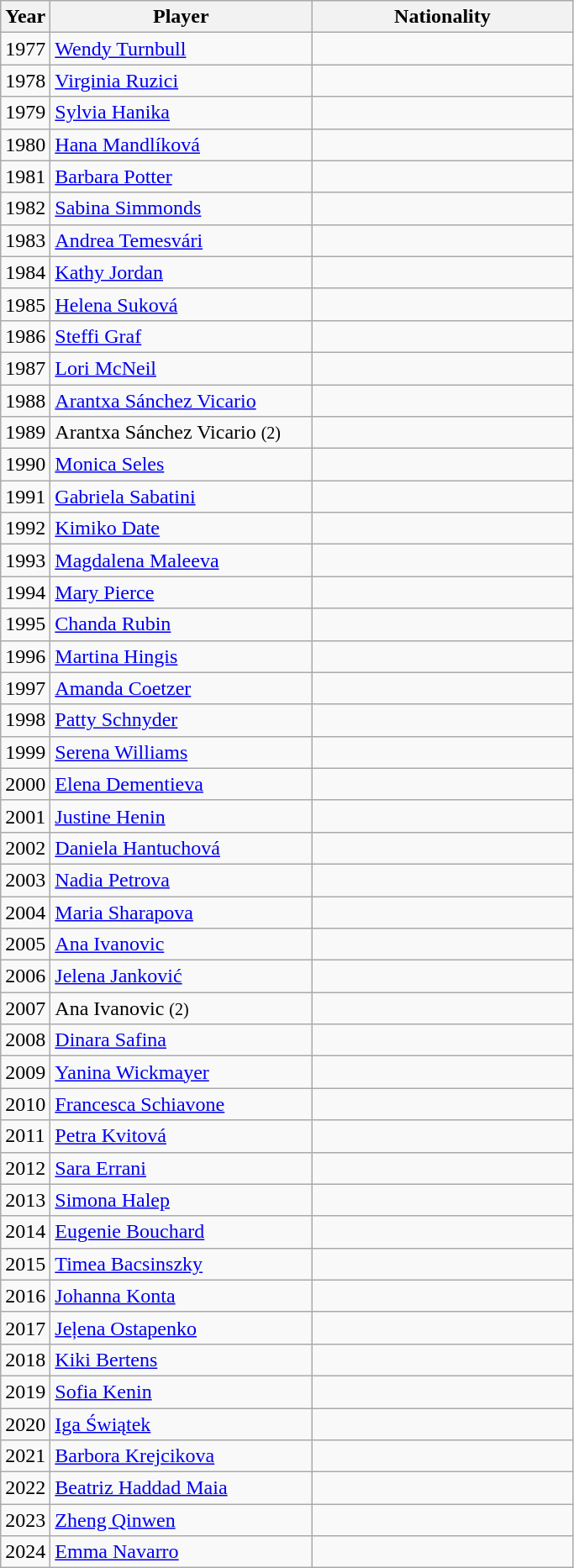<table class="wikitable">
<tr>
<th>Year</th>
<th width=200>Player</th>
<th width=200>Nationality</th>
</tr>
<tr>
<td>1977</td>
<td><a href='#'>Wendy Turnbull</a></td>
<td></td>
</tr>
<tr>
<td>1978</td>
<td><a href='#'>Virginia Ruzici</a></td>
<td></td>
</tr>
<tr>
<td>1979</td>
<td><a href='#'>Sylvia Hanika</a></td>
<td></td>
</tr>
<tr>
<td>1980</td>
<td><a href='#'>Hana Mandlíková</a></td>
<td></td>
</tr>
<tr>
<td>1981</td>
<td><a href='#'>Barbara Potter</a></td>
<td></td>
</tr>
<tr>
<td>1982</td>
<td><a href='#'>Sabina Simmonds</a></td>
<td></td>
</tr>
<tr>
<td>1983</td>
<td><a href='#'>Andrea Temesvári</a></td>
<td></td>
</tr>
<tr>
<td>1984</td>
<td><a href='#'>Kathy Jordan</a></td>
<td></td>
</tr>
<tr>
<td>1985</td>
<td><a href='#'>Helena Suková</a></td>
<td></td>
</tr>
<tr>
<td>1986</td>
<td><a href='#'>Steffi Graf</a></td>
<td></td>
</tr>
<tr>
<td>1987</td>
<td><a href='#'>Lori McNeil</a></td>
<td></td>
</tr>
<tr>
<td>1988</td>
<td><a href='#'>Arantxa Sánchez Vicario</a></td>
<td></td>
</tr>
<tr>
<td>1989</td>
<td>Arantxa Sánchez Vicario <small>(2)</small></td>
<td></td>
</tr>
<tr>
<td>1990</td>
<td><a href='#'>Monica Seles</a></td>
<td></td>
</tr>
<tr>
<td>1991</td>
<td><a href='#'>Gabriela Sabatini</a></td>
<td></td>
</tr>
<tr>
<td>1992</td>
<td><a href='#'>Kimiko Date</a></td>
<td></td>
</tr>
<tr>
<td>1993</td>
<td><a href='#'>Magdalena Maleeva</a></td>
<td></td>
</tr>
<tr>
<td>1994</td>
<td><a href='#'>Mary Pierce</a></td>
<td></td>
</tr>
<tr>
<td>1995</td>
<td><a href='#'>Chanda Rubin</a></td>
<td></td>
</tr>
<tr>
<td>1996</td>
<td><a href='#'>Martina Hingis</a></td>
<td></td>
</tr>
<tr>
<td>1997</td>
<td><a href='#'>Amanda Coetzer</a></td>
<td></td>
</tr>
<tr>
<td>1998</td>
<td><a href='#'>Patty Schnyder</a></td>
<td></td>
</tr>
<tr>
<td>1999</td>
<td><a href='#'>Serena Williams</a></td>
<td></td>
</tr>
<tr>
<td>2000</td>
<td><a href='#'>Elena Dementieva</a></td>
<td></td>
</tr>
<tr>
<td>2001</td>
<td><a href='#'>Justine Henin</a></td>
<td></td>
</tr>
<tr>
<td>2002</td>
<td><a href='#'>Daniela Hantuchová</a></td>
<td></td>
</tr>
<tr>
<td>2003</td>
<td><a href='#'>Nadia Petrova</a></td>
<td></td>
</tr>
<tr>
<td>2004</td>
<td><a href='#'>Maria Sharapova</a></td>
<td></td>
</tr>
<tr>
<td>2005</td>
<td><a href='#'>Ana Ivanovic</a></td>
<td></td>
</tr>
<tr>
<td>2006</td>
<td><a href='#'>Jelena Janković</a></td>
<td></td>
</tr>
<tr>
<td>2007</td>
<td>Ana Ivanovic <small>(2)</small></td>
<td></td>
</tr>
<tr>
<td>2008</td>
<td><a href='#'>Dinara Safina</a></td>
<td></td>
</tr>
<tr>
<td>2009</td>
<td><a href='#'>Yanina Wickmayer</a></td>
<td></td>
</tr>
<tr>
<td>2010</td>
<td><a href='#'>Francesca Schiavone</a></td>
<td></td>
</tr>
<tr>
<td>2011</td>
<td><a href='#'>Petra Kvitová</a></td>
<td></td>
</tr>
<tr>
<td>2012</td>
<td><a href='#'>Sara Errani</a></td>
<td></td>
</tr>
<tr>
<td>2013</td>
<td><a href='#'>Simona Halep</a></td>
<td></td>
</tr>
<tr>
<td>2014</td>
<td><a href='#'>Eugenie Bouchard</a></td>
<td></td>
</tr>
<tr>
<td>2015</td>
<td><a href='#'>Timea Bacsinszky</a></td>
<td></td>
</tr>
<tr>
<td>2016</td>
<td><a href='#'>Johanna Konta</a></td>
<td></td>
</tr>
<tr>
<td>2017</td>
<td><a href='#'>Jeļena Ostapenko</a></td>
<td></td>
</tr>
<tr>
<td>2018</td>
<td><a href='#'>Kiki Bertens</a></td>
<td></td>
</tr>
<tr>
<td>2019</td>
<td><a href='#'>Sofia Kenin</a></td>
<td></td>
</tr>
<tr>
<td>2020</td>
<td><a href='#'>Iga Świątek</a></td>
<td></td>
</tr>
<tr>
<td>2021</td>
<td><a href='#'>Barbora Krejcikova</a></td>
<td></td>
</tr>
<tr>
<td>2022</td>
<td><a href='#'>Beatriz Haddad Maia</a></td>
<td></td>
</tr>
<tr>
<td>2023</td>
<td><a href='#'>Zheng Qinwen</a></td>
<td></td>
</tr>
<tr>
<td>2024</td>
<td><a href='#'>Emma Navarro</a></td>
<td></td>
</tr>
</table>
